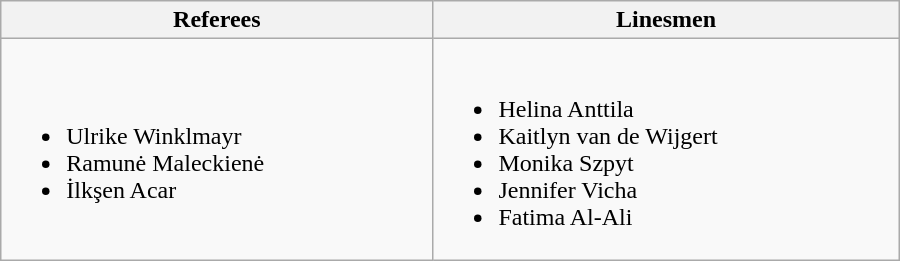<table class="wikitable" width=600px>
<tr>
<th>Referees</th>
<th>Linesmen</th>
</tr>
<tr>
<td><br><ul><li> Ulrike Winklmayr</li><li> Ramunė Maleckienė</li><li> İlkşen Acar</li></ul></td>
<td><br><ul><li> Helina Anttila</li><li> Kaitlyn van de Wijgert</li><li> Monika Szpyt</li><li> Jennifer Vicha</li><li> Fatima Al-Ali</li></ul></td>
</tr>
</table>
